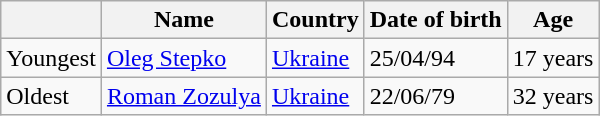<table class="wikitable">
<tr>
<th></th>
<th>Name</th>
<th>Country</th>
<th>Date of birth</th>
<th>Age</th>
</tr>
<tr>
<td>Youngest</td>
<td><a href='#'>Oleg Stepko</a></td>
<td> <a href='#'>Ukraine</a></td>
<td>25/04/94</td>
<td>17 years</td>
</tr>
<tr>
<td>Oldest</td>
<td><a href='#'>Roman Zozulya</a></td>
<td> <a href='#'>Ukraine</a></td>
<td>22/06/79</td>
<td>32 years</td>
</tr>
</table>
